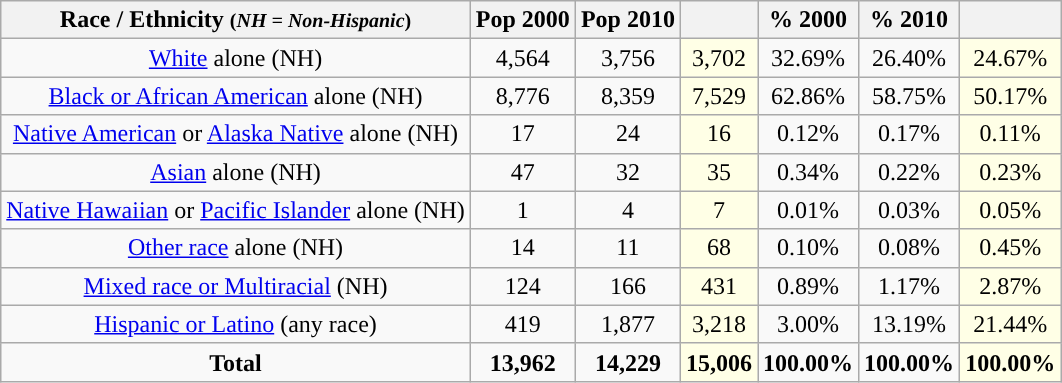<table class="wikitable" style="text-align:center;">
<tr>
<th>Race / Ethnicity <small>(<em>NH = Non-Hispanic</em>)</small></th>
<th>Pop 2000</th>
<th>Pop 2010</th>
<th></th>
<th>% 2000</th>
<th>% 2010</th>
<th></th>
</tr>
<tr>
<td><a href='#'>White</a> alone (NH)</td>
<td>4,564</td>
<td>3,756</td>
<td style='background: #ffffe6;'>3,702</td>
<td>32.69%</td>
<td>26.40%</td>
<td style='background: #ffffe6;'>24.67%</td>
</tr>
<tr>
<td><a href='#'>Black or African American</a> alone (NH)</td>
<td>8,776</td>
<td>8,359</td>
<td style='background: #ffffe6;'>7,529</td>
<td>62.86%</td>
<td>58.75%</td>
<td style='background: #ffffe6;'>50.17%</td>
</tr>
<tr>
<td><a href='#'>Native American</a> or <a href='#'>Alaska Native</a> alone (NH)</td>
<td>17</td>
<td>24</td>
<td style='background: #ffffe6;'>16</td>
<td>0.12%</td>
<td>0.17%</td>
<td style='background: #ffffe6;'>0.11%</td>
</tr>
<tr>
<td><a href='#'>Asian</a> alone (NH)</td>
<td>47</td>
<td>32</td>
<td style='background: #ffffe6;'>35</td>
<td>0.34%</td>
<td>0.22%</td>
<td style='background: #ffffe6;'>0.23%</td>
</tr>
<tr>
<td><a href='#'>Native Hawaiian</a> or <a href='#'>Pacific Islander</a> alone (NH)</td>
<td>1</td>
<td>4</td>
<td style='background: #ffffe6;'>7</td>
<td>0.01%</td>
<td>0.03%</td>
<td style='background: #ffffe6;'>0.05%</td>
</tr>
<tr>
<td><a href='#'>Other race</a> alone (NH)</td>
<td>14</td>
<td>11</td>
<td style='background: #ffffe6;'>68</td>
<td>0.10%</td>
<td>0.08%</td>
<td style='background: #ffffe6;'>0.45%</td>
</tr>
<tr>
<td><a href='#'>Mixed race or Multiracial</a> (NH)</td>
<td>124</td>
<td>166</td>
<td style='background: #ffffe6;'>431</td>
<td>0.89%</td>
<td>1.17%</td>
<td style='background: #ffffe6;'>2.87%</td>
</tr>
<tr>
<td><a href='#'>Hispanic or Latino</a> (any race)</td>
<td>419</td>
<td>1,877</td>
<td style='background: #ffffe6;'>3,218</td>
<td>3.00%</td>
<td>13.19%</td>
<td style='background: #ffffe6;'>21.44%</td>
</tr>
<tr>
<td><strong>Total</strong></td>
<td><strong>13,962</strong></td>
<td><strong>14,229</strong></td>
<td style='background: #ffffe6;'><strong>15,006</strong></td>
<td><strong>100.00%</strong></td>
<td><strong>100.00%</strong></td>
<td style='background: #ffffe6;'><strong>100.00%</strong></td>
</tr>
</table>
